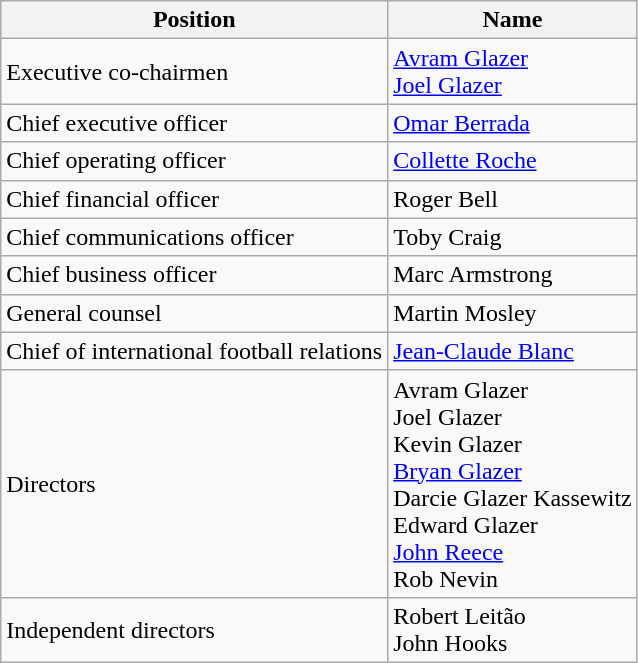<table class="wikitable">
<tr>
<th>Position</th>
<th>Name</th>
</tr>
<tr>
<td>Executive co-chairmen</td>
<td><a href='#'>Avram Glazer</a><br><a href='#'>Joel Glazer</a></td>
</tr>
<tr>
<td>Chief executive officer</td>
<td><a href='#'>Omar Berrada</a></td>
</tr>
<tr>
<td>Chief operating officer</td>
<td><a href='#'>Collette Roche</a></td>
</tr>
<tr>
<td>Chief financial officer</td>
<td>Roger Bell</td>
</tr>
<tr>
<td>Chief communications officer</td>
<td>Toby Craig</td>
</tr>
<tr>
<td>Chief business officer</td>
<td>Marc Armstrong</td>
</tr>
<tr>
<td>General counsel</td>
<td>Martin Mosley</td>
</tr>
<tr>
<td>Chief of international football relations</td>
<td><a href='#'>Jean-Claude Blanc</a></td>
</tr>
<tr>
<td>Directors</td>
<td>Avram Glazer<br>Joel Glazer<br>Kevin Glazer<br><a href='#'>Bryan Glazer</a><br>Darcie Glazer Kassewitz<br>Edward Glazer<br><a href='#'>John Reece</a><br>Rob Nevin</td>
</tr>
<tr>
<td>Independent directors</td>
<td>Robert Leitão<br>John Hooks</td>
</tr>
</table>
